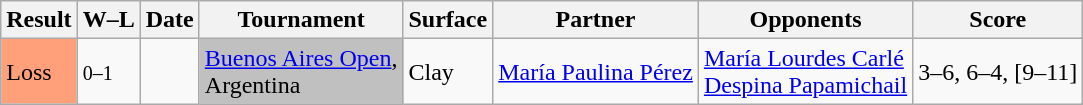<table class="sortable wikitable">
<tr>
<th>Result</th>
<th class="unsortable">W–L</th>
<th>Date</th>
<th>Tournament</th>
<th>Surface</th>
<th>Partner</th>
<th>Opponents</th>
<th class="unsortable">Score</th>
</tr>
<tr>
<td style=background:#ffa07a;>Loss</td>
<td><small>0–1</small></td>
<td><a href='#'></a></td>
<td bgcolor=silver><a href='#'>Buenos Aires Open</a>, <br>Argentina</td>
<td>Clay</td>
<td> <a href='#'>María Paulina Pérez</a></td>
<td> <a href='#'>María Lourdes Carlé</a> <br>  <a href='#'>Despina Papamichail</a></td>
<td>3–6, 6–4, [9–11]</td>
</tr>
</table>
